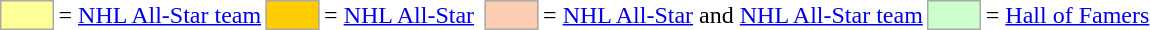<table>
<tr>
<td style="background-color:#FFFF99; border:1px solid #aaaaaa; width:2em;"></td>
<td>= <a href='#'>NHL All-Star team</a></td>
<td style="background-color:#FFCC00; border:1px solid #aaaaaa; width:2em;"></td>
<td>= <a href='#'>NHL All-Star</a></td>
<td></td>
<td style="background-color:#FBCEB1; border:1px solid #aaaaaa; width:2em;"></td>
<td>= <a href='#'>NHL All-Star</a>  and <a href='#'>NHL All-Star team</a></td>
<td style="background-color:#CCFFCC; border:1px solid #aaaaaa; width:2em;"></td>
<td>= <a href='#'>Hall of Famers</a></td>
</tr>
</table>
